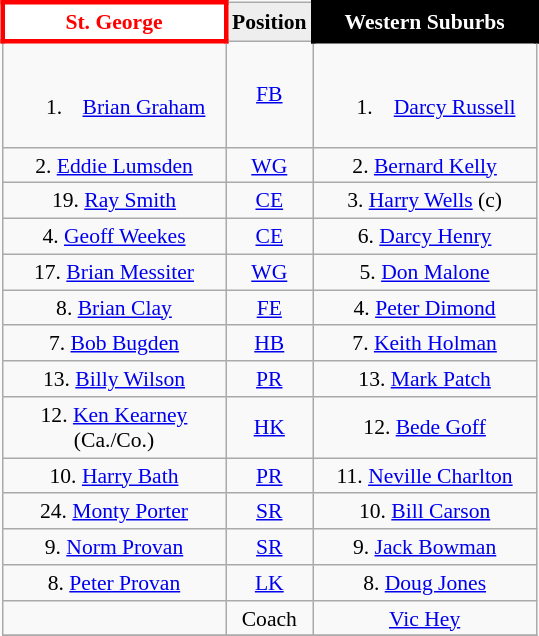<table align="right" class="wikitable" style="font-size:90%; margin-left:1em">
<tr bgcolor="#FF0033">
<th style="width:140px; border:3px solid red; background: white; color: red">St. George</th>
<th style="width:40px; text-align:center; background:#eee; color:black;">Position</th>
<th style="width:140px; border:3px solid black; background: black; color: white">Western Suburbs</th>
</tr>
<tr align=center>
<td><br><ol><li><a href='#'>Brian Graham</a></li></ol></td>
<td><a href='#'>FB</a></td>
<td><br><ol><li><a href='#'>Darcy Russell</a></li></ol></td>
</tr>
<tr align=center>
<td>2. <a href='#'>Eddie Lumsden</a></td>
<td><a href='#'>WG</a></td>
<td>2. <a href='#'>Bernard Kelly</a></td>
</tr>
<tr align=center>
<td>19. <a href='#'>Ray Smith</a></td>
<td><a href='#'>CE</a></td>
<td>3. <a href='#'>Harry Wells</a> (c)</td>
</tr>
<tr align=center>
<td>4. <a href='#'>Geoff Weekes</a></td>
<td><a href='#'>CE</a></td>
<td>6. <a href='#'>Darcy Henry</a></td>
</tr>
<tr align=center>
<td>17. <a href='#'>Brian Messiter</a></td>
<td><a href='#'>WG</a></td>
<td>5. <a href='#'>Don Malone</a></td>
</tr>
<tr align=center>
<td>8. <a href='#'>Brian Clay</a></td>
<td><a href='#'>FE</a></td>
<td>4. <a href='#'>Peter Dimond</a></td>
</tr>
<tr align=center>
<td>7. <a href='#'>Bob Bugden</a></td>
<td><a href='#'>HB</a></td>
<td>7. <a href='#'>Keith Holman</a></td>
</tr>
<tr align=center>
<td>13. <a href='#'>Billy Wilson</a></td>
<td><a href='#'>PR</a></td>
<td>13. <a href='#'>Mark Patch</a></td>
</tr>
<tr align=center>
<td>12. <a href='#'>Ken Kearney</a> (Ca./Co.)</td>
<td><a href='#'>HK</a></td>
<td>12. <a href='#'>Bede Goff</a></td>
</tr>
<tr align=center>
<td>10. <a href='#'>Harry Bath</a></td>
<td><a href='#'>PR</a></td>
<td>11. <a href='#'>Neville Charlton</a></td>
</tr>
<tr align=center>
<td>24. <a href='#'>Monty Porter</a></td>
<td><a href='#'>SR</a></td>
<td>10. <a href='#'>Bill Carson</a></td>
</tr>
<tr align=center>
<td>9. <a href='#'>Norm Provan</a></td>
<td><a href='#'>SR</a></td>
<td>9. <a href='#'>Jack Bowman</a></td>
</tr>
<tr align=center>
<td>8. <a href='#'>Peter Provan</a></td>
<td><a href='#'>LK</a></td>
<td>8. <a href='#'>Doug Jones</a></td>
</tr>
<tr align=center>
<td></td>
<td>Coach</td>
<td><a href='#'>Vic Hey</a></td>
</tr>
<tr>
</tr>
</table>
